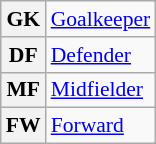<table class="wikitable" style="font-size:90%;">
<tr>
<th>GK</th>
<td><a href='#'>Goalkeeper</a></td>
</tr>
<tr>
<th>DF</th>
<td><a href='#'>Defender</a></td>
</tr>
<tr>
<th>MF</th>
<td><a href='#'>Midfielder</a></td>
</tr>
<tr>
<th>FW</th>
<td><a href='#'>Forward</a></td>
</tr>
</table>
